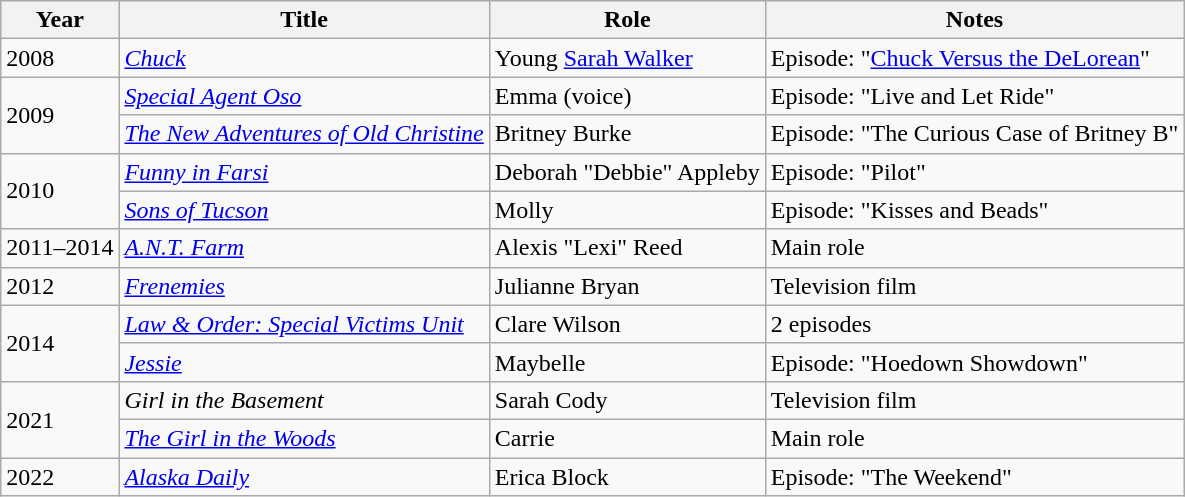<table class="wikitable sortable">
<tr>
<th>Year</th>
<th>Title</th>
<th>Role</th>
<th class="unsortable">Notes</th>
</tr>
<tr>
<td>2008</td>
<td><em><a href='#'>Chuck</a></em></td>
<td>Young <a href='#'>Sarah Walker</a></td>
<td>Episode: "<a href='#'>Chuck Versus the DeLorean</a>"</td>
</tr>
<tr>
<td rowspan="2">2009</td>
<td><em><a href='#'>Special Agent Oso</a></em></td>
<td>Emma (voice)</td>
<td>Episode: "Live and Let Ride"</td>
</tr>
<tr>
<td><em><a href='#'>The New Adventures of Old Christine</a></em></td>
<td>Britney Burke</td>
<td>Episode: "The Curious Case of Britney B"</td>
</tr>
<tr>
<td rowspan="2">2010</td>
<td><em><a href='#'>Funny in Farsi</a></em></td>
<td>Deborah "Debbie" Appleby</td>
<td>Episode: "Pilot"</td>
</tr>
<tr>
<td><em><a href='#'>Sons of Tucson</a></em></td>
<td>Molly</td>
<td>Episode: "Kisses and Beads"</td>
</tr>
<tr>
<td>2011–2014</td>
<td><em><a href='#'>A.N.T. Farm</a></em></td>
<td>Alexis "Lexi" Reed</td>
<td>Main role</td>
</tr>
<tr>
<td>2012</td>
<td><em><a href='#'>Frenemies</a></em></td>
<td>Julianne Bryan</td>
<td>Television film</td>
</tr>
<tr>
<td rowspan="2">2014</td>
<td><em><a href='#'>Law & Order: Special Victims Unit</a></em></td>
<td>Clare Wilson</td>
<td>2 episodes</td>
</tr>
<tr>
<td><em><a href='#'>Jessie</a></em></td>
<td>Maybelle</td>
<td>Episode: "Hoedown Showdown"</td>
</tr>
<tr>
<td rowspan="2">2021</td>
<td><em>Girl in the Basement</em></td>
<td>Sarah Cody</td>
<td>Television film</td>
</tr>
<tr>
<td><em><a href='#'>The Girl in the Woods</a></em></td>
<td>Carrie</td>
<td>Main role</td>
</tr>
<tr>
<td>2022</td>
<td><em><a href='#'>Alaska Daily</a></em></td>
<td>Erica Block</td>
<td>Episode: "The Weekend"</td>
</tr>
</table>
